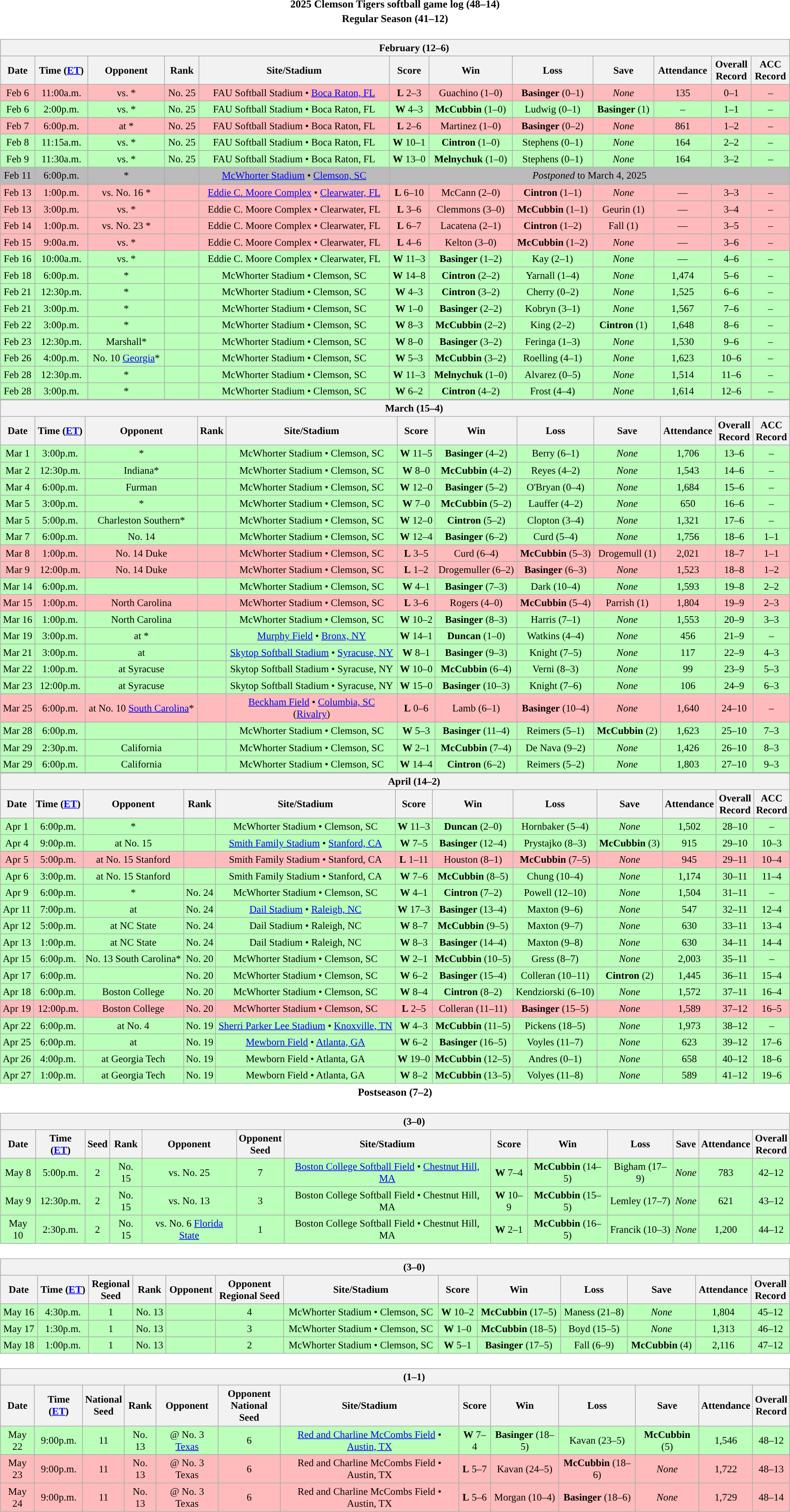<table class="toccolours" width=95% style="clear:both; margin:1.5em auto; text-align:center;">
<tr>
<th colspan=2>2025 Clemson Tigers softball game log (48–14)</th>
</tr>
<tr>
<th colspan=2>Regular Season (41–12)</th>
</tr>
<tr valign="top">
<td><br><table class="wikitable collapsible collapsed" style="margin:auto; width:100%; text-align:center; font-size:95%">
<tr>
<th colspan=12 style="padding-left:4em;">February (12–6)</th>
</tr>
<tr>
<th>Date</th>
<th>Time (<a href='#'>ET</a>)</th>
<th>Opponent</th>
<th>Rank</th>
<th>Site/Stadium</th>
<th>Score</th>
<th>Win</th>
<th>Loss</th>
<th>Save</th>
<th>Attendance</th>
<th>Overall<br>Record</th>
<th>ACC<br>Record</th>
</tr>
<tr style="background:#fbb;">
<td>Feb 6</td>
<td>11:00a.m.</td>
<td>vs. *</td>
<td>No. 25</td>
<td>FAU Softball Stadium • <a href='#'>Boca Raton, FL</a><br></td>
<td><strong>L</strong> 2–3</td>
<td>Guachino (1–0)</td>
<td><strong>Basinger</strong> (0–1)</td>
<td><em>None</em></td>
<td>135</td>
<td>0–1</td>
<td>–</td>
</tr>
<tr style="background:#bfb;">
<td>Feb 6</td>
<td>2:00p.m.</td>
<td>vs. *</td>
<td>No. 25</td>
<td>FAU Softball Stadium • Boca Raton, FL<br></td>
<td><strong>W</strong> 4–3</td>
<td><strong>McCubbin</strong> (1–0)</td>
<td>Ludwig (0–1)</td>
<td><strong>Basinger</strong> (1)</td>
<td>–</td>
<td>1–1</td>
<td>–</td>
</tr>
<tr style="background:#fbb;">
<td>Feb 7</td>
<td>6:00p.m.</td>
<td>at *</td>
<td>No. 25</td>
<td>FAU Softball Stadium • Boca Raton, FL<br></td>
<td><strong>L</strong> 2–6</td>
<td>Martinez (1–0)</td>
<td><strong>Basinger</strong> (0–2)</td>
<td><em>None</em></td>
<td>861</td>
<td>1–2</td>
<td>–</td>
</tr>
<tr style="background:#bfb;">
<td>Feb 8</td>
<td>11:15a.m.</td>
<td>vs. *</td>
<td>No. 25</td>
<td>FAU Softball Stadium • Boca Raton, FL<br></td>
<td><strong>W</strong> 10–1 </td>
<td><strong>Cintron</strong> (1–0)</td>
<td>Stephens (0–1)</td>
<td><em>None</em></td>
<td>164</td>
<td>2–2</td>
<td>–</td>
</tr>
<tr style="background:#bfb;">
<td>Feb 9</td>
<td>11:30a.m.</td>
<td>vs. *</td>
<td>No. 25</td>
<td>FAU Softball Stadium • Boca Raton, FL<br></td>
<td><strong>W</strong> 13–0 </td>
<td><strong>Melnychuk</strong> (1–0)</td>
<td>Stephens (0–1)</td>
<td><em>None</em></td>
<td>164</td>
<td>3–2</td>
<td>–</td>
</tr>
<tr style="background:#bbb;">
<td>Feb 11</td>
<td>6:00p.m.</td>
<td>*</td>
<td></td>
<td><a href='#'>McWhorter Stadium</a> • <a href='#'>Clemson, SC</a></td>
<td colspan=7><em>Postponed</em> to March 4, 2025</td>
</tr>
<tr style="background:#fbb;">
<td>Feb 13</td>
<td>1:00p.m.</td>
<td>vs. No. 16 *</td>
<td></td>
<td><a href='#'>Eddie C. Moore Complex</a> • <a href='#'>Clearwater, FL</a><br></td>
<td><strong>L</strong> 6–10</td>
<td>McCann (2–0)</td>
<td><strong>Cintron</strong> (1–1)</td>
<td><em>None</em></td>
<td>—</td>
<td>3–3</td>
<td>–</td>
</tr>
<tr style="background:#fbb;">
<td>Feb 13</td>
<td>3:00p.m.</td>
<td>vs. *</td>
<td></td>
<td>Eddie C. Moore Complex • Clearwater, FL<br></td>
<td><strong>L</strong> 3–6</td>
<td>Clemmons (3–0)</td>
<td><strong>McCubbin</strong> (1–1)</td>
<td>Geurin (1)</td>
<td>—</td>
<td>3–4</td>
<td>–</td>
</tr>
<tr style="background:#fbb;">
<td>Feb 14</td>
<td>1:00p.m.</td>
<td>vs. No. 23 *</td>
<td></td>
<td>Eddie C. Moore Complex • Clearwater, FL<br></td>
<td><strong>L</strong> 6–7</td>
<td>Lacatena (2–1)</td>
<td><strong>Cintron</strong> (1–2)</td>
<td>Fall (1)</td>
<td>—</td>
<td>3–5</td>
<td>–</td>
</tr>
<tr style="background:#fbb;">
<td>Feb 15</td>
<td>9:00a.m.</td>
<td>vs. *</td>
<td></td>
<td>Eddie C. Moore Complex • Clearwater, FL<br></td>
<td><strong>L</strong> 4–6 </td>
<td>Kelton (3–0)</td>
<td><strong>McCubbin</strong> (1–2)</td>
<td><em>None</em></td>
<td>—</td>
<td>3–6</td>
<td>–</td>
</tr>
<tr style="background:#bfb;">
<td>Feb 16</td>
<td>10:00a.m.</td>
<td>vs. *</td>
<td></td>
<td>Eddie C. Moore Complex • Clearwater, FL<br></td>
<td><strong>W</strong> 11–3 </td>
<td><strong>Basinger</strong> (1–2)</td>
<td>Kay (2–1)</td>
<td><em>None</em></td>
<td>—</td>
<td>4–6</td>
<td>–</td>
</tr>
<tr style="background:#bfb;">
<td>Feb 18</td>
<td>6:00p.m.</td>
<td>*</td>
<td></td>
<td>McWhorter Stadium • Clemson, SC</td>
<td><strong>W</strong> 14–8</td>
<td><strong>Cintron</strong> (2–2)</td>
<td>Yarnall (1–4)</td>
<td><em>None</em></td>
<td>1,474</td>
<td>5–6</td>
<td>–</td>
</tr>
<tr style="background:#bfb;">
<td>Feb 21</td>
<td>12:30p.m.</td>
<td>*</td>
<td></td>
<td>McWhorter Stadium • Clemson, SC<br></td>
<td><strong>W</strong> 4–3</td>
<td><strong>Cintron</strong> (3–2)</td>
<td>Cherry (0–2)</td>
<td><em>None</em></td>
<td>1,525</td>
<td>6–6</td>
<td>–</td>
</tr>
<tr style="background:#bfb;">
<td>Feb 21</td>
<td>3:00p.m.</td>
<td>*</td>
<td></td>
<td>McWhorter Stadium • Clemson, SC<br></td>
<td><strong>W</strong> 1–0 </td>
<td><strong>Basinger</strong> (2–2)</td>
<td>Kobryn (3–1)</td>
<td><em>None</em></td>
<td>1,567</td>
<td>7–6</td>
<td>–</td>
</tr>
<tr style="background:#bfb;">
<td>Feb 22</td>
<td>3:00p.m.</td>
<td>*</td>
<td></td>
<td>McWhorter Stadium • Clemson, SC<br></td>
<td><strong>W</strong> 8–3</td>
<td><strong>McCubbin</strong> (2–2)</td>
<td>King (2–2)</td>
<td><strong>Cintron</strong> (1)</td>
<td>1,648</td>
<td>8–6</td>
<td>–</td>
</tr>
<tr style="background:#bfb;">
<td>Feb 23</td>
<td>12:30p.m.</td>
<td>Marshall*</td>
<td></td>
<td>McWhorter Stadium • Clemson, SC<br></td>
<td><strong>W</strong> 8–0 </td>
<td><strong>Basinger</strong> (3–2)</td>
<td>Feringa (1–3)</td>
<td><em>None</em></td>
<td>1,530</td>
<td>9–6</td>
<td>–</td>
</tr>
<tr style="background:#bfb;">
<td>Feb 26</td>
<td>4:00p.m.</td>
<td>No. 10 <a href='#'>Georgia</a>*</td>
<td></td>
<td>McWhorter Stadium • Clemson, SC</td>
<td><strong>W</strong> 5–3</td>
<td><strong>McCubbin</strong> (3–2)</td>
<td>Roelling (4–1)</td>
<td><em>None</em></td>
<td>1,623</td>
<td>10–6</td>
<td>–</td>
</tr>
<tr style="background:#bfb;">
<td>Feb 28</td>
<td>12:30p.m.</td>
<td>*</td>
<td></td>
<td>McWhorter Stadium • Clemson, SC<br></td>
<td><strong>W</strong> 11–3</td>
<td><strong>Melnychuk</strong> (1–0)</td>
<td>Alvarez (0–5)</td>
<td><em>None</em></td>
<td>1,514</td>
<td>11–6</td>
<td>–</td>
</tr>
<tr style="background:#bfb;">
<td>Feb 28</td>
<td>3:00p.m.</td>
<td>*</td>
<td></td>
<td>McWhorter Stadium • Clemson, SC<br></td>
<td><strong>W</strong> 6–2</td>
<td><strong>Cintron</strong> (4–2)</td>
<td>Frost (4–4)</td>
<td><em>None</em></td>
<td>1,614</td>
<td>12–6</td>
<td>–</td>
</tr>
</table>
<table class="wikitable collapsible collapsed" style="margin:auto; width:100%; text-align:center; font-size:95%">
<tr>
<th colspan=12 style="padding-left:4em;">March (15–4)</th>
</tr>
<tr>
<th>Date</th>
<th>Time (<a href='#'>ET</a>)</th>
<th>Opponent</th>
<th>Rank</th>
<th>Site/Stadium</th>
<th>Score</th>
<th>Win</th>
<th>Loss</th>
<th>Save</th>
<th>Attendance</th>
<th>Overall<br>Record</th>
<th>ACC<br>Record</th>
</tr>
<tr style="background:#bfb;">
<td>Mar 1</td>
<td>3:00p.m.</td>
<td>*</td>
<td></td>
<td>McWhorter Stadium • Clemson, SC<br></td>
<td><strong>W</strong> 11–5</td>
<td><strong>Basinger</strong> (4–2)</td>
<td>Berry (6–1)</td>
<td><em>None</em></td>
<td>1,706</td>
<td>13–6</td>
<td>–</td>
</tr>
<tr style="background:#bfb;">
<td>Mar 2</td>
<td>12:30p.m.</td>
<td>Indiana*</td>
<td></td>
<td>McWhorter Stadium • Clemson, SC<br></td>
<td><strong>W</strong> 8–0 </td>
<td><strong>McCubbin</strong> (4–2)</td>
<td>Reyes (4–2)</td>
<td><em>None</em></td>
<td>1,543</td>
<td>14–6</td>
<td>–</td>
</tr>
<tr style="background:#bfb;">
<td>Mar 4</td>
<td>6:00p.m.</td>
<td>Furman</td>
<td></td>
<td>McWhorter Stadium • Clemson, SC<br></td>
<td><strong>W</strong> 12–0 </td>
<td><strong>Basinger</strong> (5–2)</td>
<td>O'Bryan (0–4)</td>
<td><em>None</em></td>
<td>1,684</td>
<td>15–6</td>
<td>–</td>
</tr>
<tr style="background:#bfb;">
<td>Mar 5</td>
<td>3:00p.m.</td>
<td>*</td>
<td></td>
<td>McWhorter Stadium • Clemson, SC</td>
<td><strong>W</strong> 7–0</td>
<td><strong>McCubbin</strong> (5–2)</td>
<td>Lauffer (4–2)</td>
<td><em>None</em></td>
<td>650</td>
<td>16–6</td>
<td>–</td>
</tr>
<tr style="background:#bfb;">
<td>Mar 5</td>
<td>5:00p.m.</td>
<td>Charleston Southern*</td>
<td></td>
<td>McWhorter Stadium • Clemson, SC</td>
<td><strong>W</strong> 12–0 </td>
<td><strong>Cintron</strong> (5–2)</td>
<td>Clopton (3–4)</td>
<td><em>None</em></td>
<td>1,321</td>
<td>17–6</td>
<td>–</td>
</tr>
<tr style="background:#bfb;">
<td>Mar 7</td>
<td>6:00p.m.</td>
<td>No. 14 </td>
<td></td>
<td>McWhorter Stadium • Clemson, SC</td>
<td><strong>W</strong> 12–4 </td>
<td><strong>Basinger</strong> (6–2)</td>
<td>Curd (5–4)</td>
<td><em>None</em></td>
<td>1,756</td>
<td>18–6</td>
<td>1–1</td>
</tr>
<tr style="background:#fbb;">
<td>Mar 8</td>
<td>1:00p.m.</td>
<td>No. 14 Duke</td>
<td></td>
<td>McWhorter Stadium • Clemson, SC</td>
<td><strong>L</strong> 3–5</td>
<td>Curd (6–4)</td>
<td><strong>McCubbin</strong> (5–3)</td>
<td>Drogemull (1)</td>
<td>2,021</td>
<td>18–7</td>
<td>1–1</td>
</tr>
<tr style="background:#fbb;">
<td>Mar 9</td>
<td>12:00p.m.</td>
<td>No. 14 Duke</td>
<td></td>
<td>McWhorter Stadium • Clemson, SC</td>
<td><strong>L</strong> 1–2</td>
<td>Drogemuller (6–2)</td>
<td><strong>Basinger</strong> (6–3)</td>
<td><em>None</em></td>
<td>1,523</td>
<td>18–8</td>
<td>1–2</td>
</tr>
<tr style="background:#bfb;">
<td>Mar 14</td>
<td>6:00p.m.</td>
<td></td>
<td></td>
<td>McWhorter Stadium • Clemson, SC</td>
<td><strong>W</strong> 4–1</td>
<td><strong>Basinger</strong> (7–3)</td>
<td>Dark (10–4)</td>
<td><em>None</em></td>
<td>1,593</td>
<td>19–8</td>
<td>2–2</td>
</tr>
<tr style="background:#fbb;">
<td>Mar 15</td>
<td>1:00p.m.</td>
<td>North Carolina</td>
<td></td>
<td>McWhorter Stadium • Clemson, SC</td>
<td><strong>L</strong> 3–6</td>
<td>Rogers (4–0)</td>
<td><strong>McCubbin</strong> (5–4)</td>
<td>Parrish (1)</td>
<td>1,804</td>
<td>19–9</td>
<td>2–3</td>
</tr>
<tr style="background:#bfb;">
<td>Mar 16</td>
<td>1:00p.m.</td>
<td>North Carolina</td>
<td></td>
<td>McWhorter Stadium • Clemson, SC</td>
<td><strong>W</strong> 10–2 </td>
<td><strong>Basinger</strong> (8–3)</td>
<td>Harris (7–1)</td>
<td><em>None</em></td>
<td>1,553</td>
<td>20–9</td>
<td>3–3</td>
</tr>
<tr style="background:#bfb;">
<td>Mar 19</td>
<td>3:00p.m.</td>
<td>at *</td>
<td></td>
<td><a href='#'>Murphy Field</a> • <a href='#'>Bronx, NY</a></td>
<td><strong>W</strong> 14–1 </td>
<td><strong>Duncan</strong> (1–0)</td>
<td>Watkins (4–4)</td>
<td><em>None</em></td>
<td>456</td>
<td>21–9</td>
<td>–</td>
</tr>
<tr style="background:#bfb;">
<td>Mar 21</td>
<td>3:00p.m.</td>
<td>at </td>
<td></td>
<td><a href='#'>Skytop Softball Stadium</a> • <a href='#'>Syracuse, NY</a></td>
<td><strong>W</strong> 8–1</td>
<td><strong>Basinger</strong> (9–3)</td>
<td>Knight (7–5)</td>
<td><em>None</em></td>
<td>117</td>
<td>22–9</td>
<td>4–3</td>
</tr>
<tr style="background:#bfb;">
<td>Mar 22</td>
<td>1:00p.m.</td>
<td>at Syracuse</td>
<td></td>
<td>Skytop Softball Stadium • Syracuse, NY</td>
<td><strong>W</strong> 10–0</td>
<td><strong>McCubbin</strong> (6–4)</td>
<td>Verni (8–3)</td>
<td><em>None</em></td>
<td>99</td>
<td>23–9</td>
<td>5–3</td>
</tr>
<tr style="background:#bfb;">
<td>Mar 23</td>
<td>12:00p.m.</td>
<td>at Syracuse</td>
<td></td>
<td>Skytop Softball Stadium • Syracuse, NY</td>
<td><strong>W</strong> 15–0 </td>
<td><strong>Basinger</strong> (10–3)</td>
<td>Knight (7–6)</td>
<td><em>None</em></td>
<td>106</td>
<td>24–9</td>
<td>6–3</td>
</tr>
<tr style="background:#fbb;">
<td>Mar 25</td>
<td>6:00p.m.</td>
<td>at No. 10 <a href='#'>South Carolina</a>*</td>
<td></td>
<td><a href='#'>Beckham Field</a> • <a href='#'>Columbia, SC</a><br>(<a href='#'>Rivalry</a>)</td>
<td><strong>L</strong> 0–6</td>
<td>Lamb (6–1)</td>
<td><strong>Basinger</strong> (10–4)</td>
<td><em>None</em></td>
<td>1,640</td>
<td>24–10</td>
<td>–</td>
</tr>
<tr style="background:#bfb;">
<td>Mar 28</td>
<td>6:00p.m.</td>
<td></td>
<td></td>
<td>McWhorter Stadium • Clemson, SC</td>
<td><strong>W</strong> 5–3</td>
<td><strong>Basinger</strong> (11–4)</td>
<td>Reimers (5–1)</td>
<td><strong>McCubbin</strong> (2)</td>
<td>1,623</td>
<td>25–10</td>
<td>7–3</td>
</tr>
<tr style="background:#bfb;">
<td>Mar 29</td>
<td>2:30p.m.</td>
<td>California</td>
<td></td>
<td>McWhorter Stadium • Clemson, SC</td>
<td><strong>W</strong> 2–1</td>
<td><strong>McCubbin</strong> (7–4)</td>
<td>De Nava (9–2)</td>
<td><em>None</em></td>
<td>1,426</td>
<td>26–10</td>
<td>8–3</td>
</tr>
<tr style="background:#bfb;">
<td>Mar 29</td>
<td>6:00p.m.</td>
<td>California</td>
<td></td>
<td>McWhorter Stadium • Clemson, SC</td>
<td><strong>W</strong> 14–4 </td>
<td><strong>Cintron</strong> (6–2)</td>
<td>Reimers (5–2)</td>
<td><em>None</em></td>
<td>1,803</td>
<td>27–10</td>
<td>9–3</td>
</tr>
</table>
<table class="wikitable collapsible collapsed" style="margin:auto; width:100%; text-align:center; font-size:95%">
<tr>
<th colspan=12 style="padding-left:4em;">April (14–2)</th>
</tr>
<tr>
<th>Date</th>
<th>Time (<a href='#'>ET</a>)</th>
<th>Opponent</th>
<th>Rank</th>
<th>Site/Stadium</th>
<th>Score</th>
<th>Win</th>
<th>Loss</th>
<th>Save</th>
<th>Attendance</th>
<th>Overall<br>Record</th>
<th>ACC<br>Record</th>
</tr>
<tr style="background:#bfb;">
<td>Apr 1</td>
<td>6:00p.m.</td>
<td>*</td>
<td></td>
<td>McWhorter Stadium • Clemson, SC</td>
<td><strong>W</strong> 11–3 </td>
<td><strong>Duncan</strong> (2–0)</td>
<td>Hornbaker (5–4)</td>
<td><em>None</em></td>
<td>1,502</td>
<td>28–10</td>
<td>–</td>
</tr>
<tr style="background:#bfb;">
<td>Apr 4</td>
<td>9:00p.m.</td>
<td>at No. 15 </td>
<td></td>
<td><a href='#'>Smith Family Stadium</a> • <a href='#'>Stanford, CA</a></td>
<td><strong>W</strong> 7–5</td>
<td><strong>Basinger</strong> (12–4)</td>
<td>Prystajko (8–3)</td>
<td><strong>McCubbin</strong> (3)</td>
<td>915</td>
<td>29–10</td>
<td>10–3</td>
</tr>
<tr style="background:#fbb;">
<td>Apr 5</td>
<td>5:00p.m.</td>
<td>at No. 15 Stanford</td>
<td></td>
<td>Smith Family Stadium • Stanford, CA</td>
<td><strong>L</strong> 1–11 </td>
<td>Houston (8–1)</td>
<td><strong>McCubbin</strong> (7–5)</td>
<td><em>None</em></td>
<td>945</td>
<td>29–11</td>
<td>10–4</td>
</tr>
<tr style="background:#bfb;">
<td>Apr 6</td>
<td>3:00p.m.</td>
<td>at No. 15 Stanford</td>
<td></td>
<td>Smith Family Stadium • Stanford, CA</td>
<td><strong>W</strong> 7–6</td>
<td><strong>McCubbin</strong> (8–5)</td>
<td>Chung (10–4)</td>
<td><em>None</em></td>
<td>1,174</td>
<td>30–11</td>
<td>11–4</td>
</tr>
<tr style="background:#bfb;">
<td>Apr 9</td>
<td>6:00p.m.</td>
<td>*</td>
<td>No. 24</td>
<td>McWhorter Stadium • Clemson, SC</td>
<td><strong>W</strong> 4–1</td>
<td><strong>Cintron</strong> (7–2)</td>
<td>Powell (12–10)</td>
<td><em>None</em></td>
<td>1,504</td>
<td>31–11</td>
<td>–</td>
</tr>
<tr style="background:#bfb;">
<td>Apr 11</td>
<td>7:00p.m.</td>
<td>at </td>
<td>No. 24</td>
<td><a href='#'>Dail Stadium</a> •  <a href='#'>Raleigh, NC</a></td>
<td><strong>W</strong> 17–3 </td>
<td><strong>Basinger</strong> (13–4)</td>
<td>Maxton (9–6)</td>
<td><em>None</em></td>
<td>547</td>
<td>32–11</td>
<td>12–4</td>
</tr>
<tr style="background:#bfb;">
<td>Apr 12</td>
<td>5:00p.m.</td>
<td>at NC State</td>
<td>No. 24</td>
<td>Dail Stadium  • Raleigh, NC</td>
<td><strong>W</strong> 8–7</td>
<td><strong>McCubbin</strong> (9–5)</td>
<td>Maxton (9–7)</td>
<td><em>None</em></td>
<td>630</td>
<td>33–11</td>
<td>13–4</td>
</tr>
<tr style="background:#bfb;">
<td>Apr 13</td>
<td>1:00p.m.</td>
<td>at NC State</td>
<td>No. 24</td>
<td>Dail Stadium  • Raleigh, NC</td>
<td><strong>W</strong> 8–3</td>
<td><strong>Basinger</strong> (14–4)</td>
<td>Maxton (9–8)</td>
<td><em>None</em></td>
<td>630</td>
<td>34–11</td>
<td>14–4</td>
</tr>
<tr style="background:#bfb;">
<td>Apr 15</td>
<td>6:00p.m.</td>
<td>No. 13 South Carolina*</td>
<td>No. 20</td>
<td>McWhorter Stadium • Clemson, SC<br></td>
<td><strong>W</strong> 2–1 </td>
<td><strong>McCubbin</strong> (10–5)</td>
<td>Gress (8–7)</td>
<td><em>None</em></td>
<td>2,003</td>
<td>35–11</td>
<td>–</td>
</tr>
<tr style="background:#bfb;">
<td>Apr 17</td>
<td>6:00p.m.</td>
<td></td>
<td>No. 20</td>
<td>McWhorter Stadium • Clemson, SC</td>
<td><strong>W</strong> 6–2</td>
<td><strong>Basinger</strong> (15–4)</td>
<td>Colleran (10–11)</td>
<td><strong>Cintron</strong> (2)</td>
<td>1,445</td>
<td>36–11</td>
<td>15–4</td>
</tr>
<tr style="background:#bfb;">
<td>Apr 18</td>
<td>6:00p.m.</td>
<td>Boston College</td>
<td>No. 20</td>
<td>McWhorter Stadium • Clemson, SC</td>
<td><strong>W</strong> 8–4</td>
<td><strong>Cintron</strong> (8–2)</td>
<td>Kendziorski (6–10)</td>
<td><em>None</em></td>
<td>1,572</td>
<td>37–11</td>
<td>16–4</td>
</tr>
<tr style="background:#fbb;">
<td>Apr 19</td>
<td>12:00p.m.</td>
<td>Boston College</td>
<td>No. 20</td>
<td>McWhorter Stadium • Clemson, SC</td>
<td><strong>L</strong> 2–5</td>
<td>Colleran (11–11)</td>
<td><strong>Basinger</strong> (15–5)</td>
<td><em>None</em></td>
<td>1,589</td>
<td>37–12</td>
<td>16–5</td>
</tr>
<tr style="background:#bfb;">
<td>Apr 22</td>
<td>6:00p.m.</td>
<td>at No. 4 </td>
<td>No. 19</td>
<td><a href='#'>Sherri Parker Lee Stadium</a> • <a href='#'>Knoxville, TN</a></td>
<td><strong>W</strong> 4–3 </td>
<td><strong>McCubbin</strong> (11–5)</td>
<td>Pickens (18–5)</td>
<td><em>None</em></td>
<td>1,973</td>
<td>38–12</td>
<td>–</td>
</tr>
<tr style="background:#bfb;">
<td>Apr 25</td>
<td>6:00p.m.</td>
<td>at </td>
<td>No. 19</td>
<td><a href='#'>Mewborn Field</a> • <a href='#'>Atlanta, GA</a></td>
<td><strong>W</strong> 6–2</td>
<td><strong>Basinger</strong> (16–5)</td>
<td>Voyles (11–7)</td>
<td><em>None</em></td>
<td>623</td>
<td>39–12</td>
<td>17–6</td>
</tr>
<tr style="background:#bfb;">
<td>Apr 26</td>
<td>4:00p.m.</td>
<td>at Georgia Tech</td>
<td>No. 19</td>
<td>Mewborn Field • Atlanta, GA</td>
<td><strong>W</strong> 19–0 </td>
<td><strong>McCubbin</strong> (12–5)</td>
<td>Andres (0–1)</td>
<td><em>None</em></td>
<td>658</td>
<td>40–12</td>
<td>18–6</td>
</tr>
<tr style="background:#bfb;">
<td>Apr 27</td>
<td>1:00p.m.</td>
<td>at Georgia Tech</td>
<td>No. 19</td>
<td>Mewborn Field • Atlanta, GA</td>
<td><strong>W</strong> 8–2</td>
<td><strong>McCubbin</strong> (13–5)</td>
<td>Volyes (11–8)</td>
<td><em>None</em></td>
<td>589</td>
<td>41–12</td>
<td>19–6</td>
</tr>
</table>
</td>
</tr>
<tr>
<th colspan=2>Postseason (7–2)</th>
</tr>
<tr>
<td><br><table class="wikitable collapsible collapsed" style="margin:auto; width:100%; text-align:center; font-size:95%">
<tr>
<th colspan=13 style="padding-left:4em;"><a href='#'></a> (3–0)</th>
</tr>
<tr>
<th>Date</th>
<th>Time (<a href='#'>ET</a>)</th>
<th>Seed</th>
<th>Rank</th>
<th>Opponent</th>
<th>Opponent<br>Seed</th>
<th>Site/Stadium</th>
<th>Score</th>
<th>Win</th>
<th>Loss</th>
<th>Save</th>
<th>Attendance</th>
<th>Overall<br>Record</th>
</tr>
<tr style="background:#bfb;">
<td>May 8</td>
<td>5:00p.m.</td>
<td>2</td>
<td>No. 15</td>
<td>vs. No. 25 </td>
<td>7</td>
<td><a href='#'>Boston College Softball Field</a> • <a href='#'>Chestnut Hill, MA</a></td>
<td><strong>W</strong> 7–4</td>
<td><strong>McCubbin</strong> (14–5)</td>
<td>Bigham (17–9)</td>
<td><em>None</em></td>
<td>783</td>
<td>42–12</td>
</tr>
<tr style="background:#bfb;">
<td>May 9</td>
<td>12:30p.m.</td>
<td>2</td>
<td>No. 15</td>
<td>vs. No. 13 </td>
<td>3</td>
<td>Boston College Softball Field • Chestnut Hill, MA</td>
<td><strong>W</strong> 10–9</td>
<td><strong>McCubbin</strong> (15–5)</td>
<td>Lemley (17–7)</td>
<td><em>None</em></td>
<td>621</td>
<td>43–12</td>
</tr>
<tr style="background:#bfb;">
<td>May 10</td>
<td>2:30p.m.</td>
<td>2</td>
<td>No. 15</td>
<td>vs. No. 6 <a href='#'>Florida State</a></td>
<td>1</td>
<td>Boston College Softball Field • Chestnut Hill, MA</td>
<td><strong>W</strong> 2–1</td>
<td><strong>McCubbin</strong> (16–5)</td>
<td>Francik (10–3)</td>
<td><em>None</em></td>
<td>1,200</td>
<td>44–12</td>
</tr>
</table>
</td>
</tr>
<tr>
<td><br><table class="wikitable collapsible collapsed" style="margin:auto; width:100%; text-align:center; font-size:95%">
<tr>
<th colspan=13 style="padding-left:4em;"><a href='#'></a> (3–0)</th>
</tr>
<tr>
<th>Date</th>
<th>Time (<a href='#'>ET</a>)</th>
<th>Regional<br>Seed</th>
<th>Rank</th>
<th>Opponent</th>
<th>Opponent<br>Regional Seed</th>
<th>Site/Stadium</th>
<th>Score</th>
<th>Win</th>
<th>Loss</th>
<th>Save</th>
<th>Attendance</th>
<th>Overall<br>Record</th>
</tr>
<tr style="background:#bfb;">
<td>May 16</td>
<td>4:30p.m.</td>
<td>1</td>
<td>No. 13</td>
<td></td>
<td>4</td>
<td>McWhorter Stadium • Clemson, SC</td>
<td><strong>W</strong> 10–2 </td>
<td><strong>McCubbin</strong> (17–5)</td>
<td>Maness (21–8)</td>
<td><em>None</em></td>
<td>1,804</td>
<td>45–12</td>
</tr>
<tr style="background:#bfb;">
<td>May 17</td>
<td>1:30p.m.</td>
<td>1</td>
<td>No. 13</td>
<td></td>
<td>3</td>
<td>McWhorter Stadium • Clemson, SC</td>
<td><strong>W</strong> 1–0 </td>
<td><strong>McCubbin</strong> (18–5)</td>
<td>Boyd (15–5)</td>
<td><em>None</em></td>
<td>1,313</td>
<td>46–12</td>
</tr>
<tr style="background:#bfb;">
<td>May 18</td>
<td>1:00p.m.</td>
<td>1</td>
<td>No. 13</td>
<td></td>
<td>2</td>
<td>McWhorter Stadium • Clemson, SC</td>
<td><strong>W</strong> 5–1</td>
<td><strong>Basinger</strong> (17–5)</td>
<td>Fall (6–9)</td>
<td><strong>McCubbin</strong> (4)</td>
<td>2,116</td>
<td>47–12</td>
</tr>
</table>
</td>
</tr>
<tr>
<td><br><table class="wikitable collapsible  collapsed" style="margin:auto; width:100%; text-align:center; font-size:95%">
<tr>
<th colspan=13 style="padding-left:4em;"><a href='#'></a> (1–1)</th>
</tr>
<tr>
<th>Date</th>
<th>Time (<a href='#'>ET</a>)</th>
<th>National<br>Seed</th>
<th>Rank</th>
<th>Opponent</th>
<th>Opponent<br>National Seed</th>
<th>Site/Stadium</th>
<th>Score</th>
<th>Win</th>
<th>Loss</th>
<th>Save</th>
<th>Attendance</th>
<th>Overall<br>Record</th>
</tr>
<tr style="background:#bfb;">
<td>May 22</td>
<td>9:00p.m.</td>
<td>11</td>
<td>No. 13</td>
<td>@ No. 3 <a href='#'>Texas</a></td>
<td>6</td>
<td><a href='#'>Red and Charline McCombs Field</a> • <a href='#'>Austin, TX</a></td>
<td><strong>W</strong> 7–4</td>
<td><strong>Basinger</strong> (18–5)</td>
<td>Kavan (23–5)</td>
<td><strong>McCubbin</strong> (5)</td>
<td>1,546</td>
<td>48–12</td>
</tr>
<tr style="background:#fbb;">
<td>May 23</td>
<td>9:00p.m.</td>
<td>11</td>
<td>No. 13</td>
<td>@ No. 3 Texas</td>
<td>6</td>
<td>Red and Charline McCombs Field • Austin, TX</td>
<td><strong>L</strong> 5–7 </td>
<td>Kavan (24–5)</td>
<td><strong>McCubbin</strong> (18–6)</td>
<td><em>None</em></td>
<td>1,722</td>
<td>48–13</td>
</tr>
<tr style="background:#fbb;">
<td>May 24</td>
<td>9:00p.m.</td>
<td>11</td>
<td>No. 13</td>
<td>@ No. 3 Texas</td>
<td>6</td>
<td>Red and Charline McCombs Field • Austin, TX</td>
<td><strong>L</strong> 5–6</td>
<td>Morgan (10–4)</td>
<td><strong>Basinger</strong> (18–6)</td>
<td><em>None</em></td>
<td>1,729</td>
<td>48–14</td>
</tr>
</table>
</td>
</tr>
</table>
